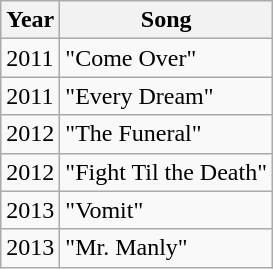<table class="wikitable">
<tr>
<th>Year</th>
<th>Song</th>
</tr>
<tr>
<td>2011</td>
<td>"Come Over"</td>
</tr>
<tr>
<td>2011</td>
<td>"Every Dream"</td>
</tr>
<tr>
<td>2012</td>
<td>"The Funeral"</td>
</tr>
<tr>
<td>2012</td>
<td>"Fight Til the Death"</td>
</tr>
<tr>
<td>2013</td>
<td>"Vomit"</td>
</tr>
<tr>
<td>2013</td>
<td>"Mr. Manly"</td>
</tr>
</table>
